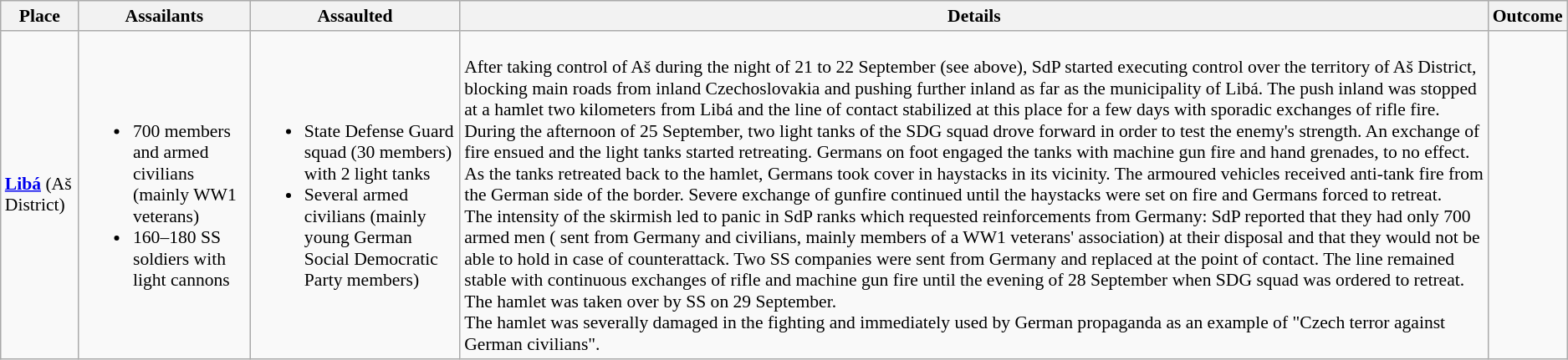<table class="wikitable sortable" style="font-size:90%;">
<tr>
<th>Place</th>
<th>Assailants</th>
<th>Assaulted</th>
<th>Details</th>
<th>Outcome</th>
</tr>
<tr>
<td><strong><a href='#'>Libá</a></strong> (Aš District)</td>
<td><br><ul><li>700  members and armed civilians (mainly WW1 veterans)</li><li>160–180 SS soldiers with light cannons</li></ul></td>
<td><br><ul><li>State Defense Guard squad (30 members) with 2 light tanks</li><li>Several armed civilians (mainly young German Social Democratic Party members)</li></ul></td>
<td><br>After taking control of Aš during the night of 21 to 22 September (see above), SdP started executing control over the territory of Aš District, blocking main roads from inland Czechoslovakia and pushing further inland as far as the municipality of Libá. The  push inland was stopped at a hamlet two kilometers from Libá and the line of contact stabilized at this place for a few days with sporadic exchanges of rifle fire. During the afternoon of 25 September, two light tanks of the SDG squad drove forward in order to test the enemy's strength. An exchange of fire ensued and the light tanks started retreating. Germans on foot engaged the tanks with machine gun fire and hand grenades, to no effect. As the tanks retreated back to the hamlet, Germans took cover in haystacks in its vicinity. The armoured vehicles received anti-tank fire from the German side of the border. Severe exchange of gunfire continued until the haystacks were set on fire and Germans forced to retreat.<br>The intensity of the skirmish led to panic in SdP ranks which requested reinforcements from Germany: SdP reported that they had only 700 armed men ( sent from Germany and civilians, mainly members of a WW1 veterans' association) at their disposal and that they would not be able to hold in case of counterattack. Two SS companies were sent from Germany and replaced  at the point of contact. The line remained stable with continuous exchanges of rifle and machine gun fire until the evening of 28 September when SDG squad was ordered to retreat. The hamlet was taken over by SS on 29 September.<br>The hamlet was severally damaged in the fighting and immediately used by German propaganda as an example of "Czech terror against German civilians".</td>
<td></td>
</tr>
</table>
